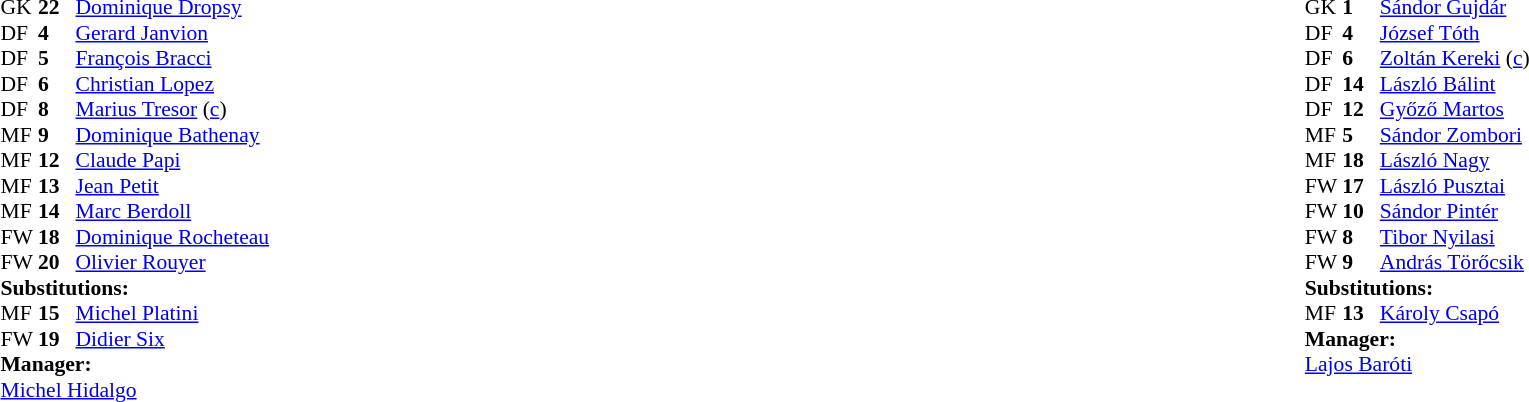<table width="100%">
<tr>
<td valign="top" width="50%"><br><table style="font-size: 90%" cellspacing="0" cellpadding="0">
<tr>
<th width="25"></th>
<th width="25"></th>
</tr>
<tr>
<td>GK</td>
<td><strong>22</strong></td>
<td><a href='#'>Dominique Dropsy</a></td>
</tr>
<tr>
<td>DF</td>
<td><strong>4</strong></td>
<td><a href='#'>Gerard Janvion</a></td>
</tr>
<tr>
<td>DF</td>
<td><strong>5</strong></td>
<td><a href='#'>François Bracci</a></td>
</tr>
<tr>
<td>DF</td>
<td><strong>6</strong></td>
<td><a href='#'>Christian Lopez</a></td>
</tr>
<tr>
<td>DF</td>
<td><strong>8</strong></td>
<td><a href='#'>Marius Tresor</a> (<a href='#'>c</a>)</td>
</tr>
<tr>
<td>MF</td>
<td><strong>9</strong></td>
<td><a href='#'>Dominique Bathenay</a></td>
</tr>
<tr>
<td>MF</td>
<td><strong>12</strong></td>
<td><a href='#'>Claude Papi</a></td>
<td></td>
<td></td>
</tr>
<tr>
<td>MF</td>
<td><strong>13</strong></td>
<td><a href='#'>Jean Petit</a></td>
</tr>
<tr>
<td>MF</td>
<td><strong>14</strong></td>
<td><a href='#'>Marc Berdoll</a></td>
</tr>
<tr>
<td>FW</td>
<td><strong>18</strong></td>
<td><a href='#'>Dominique Rocheteau</a></td>
<td></td>
<td></td>
</tr>
<tr>
<td>FW</td>
<td><strong>20</strong></td>
<td><a href='#'>Olivier Rouyer</a></td>
</tr>
<tr>
<td colspan=3><strong>Substitutions:</strong></td>
</tr>
<tr>
<td>MF</td>
<td><strong>15</strong></td>
<td><a href='#'>Michel Platini</a></td>
<td></td>
<td></td>
</tr>
<tr>
<td>FW</td>
<td><strong>19</strong></td>
<td><a href='#'>Didier Six</a></td>
<td></td>
<td></td>
</tr>
<tr>
<td colspan=3><strong>Manager:</strong></td>
</tr>
<tr>
<td colspan=4><a href='#'>Michel Hidalgo</a></td>
</tr>
</table>
</td>
<td valign="top" width="50%"><br><table style="font-size: 90%" cellspacing="0" cellpadding="0" align="center">
<tr>
<th width=25></th>
<th width=25></th>
</tr>
<tr>
<td>GK</td>
<td><strong>1</strong></td>
<td><a href='#'>Sándor Gujdár</a></td>
</tr>
<tr>
<td>DF</td>
<td><strong>4</strong></td>
<td><a href='#'>József Tóth</a></td>
</tr>
<tr>
<td>DF</td>
<td><strong>6</strong></td>
<td><a href='#'>Zoltán Kereki</a> (<a href='#'>c</a>)</td>
</tr>
<tr>
<td>DF</td>
<td><strong>14</strong></td>
<td><a href='#'>László Bálint</a></td>
</tr>
<tr>
<td>DF</td>
<td><strong>12</strong></td>
<td><a href='#'>Győző Martos</a></td>
</tr>
<tr>
<td>MF</td>
<td><strong>5</strong></td>
<td><a href='#'>Sándor Zombori</a></td>
</tr>
<tr>
<td>MF</td>
<td><strong>18</strong></td>
<td><a href='#'>László Nagy</a></td>
<td></td>
<td></td>
</tr>
<tr>
<td>FW</td>
<td><strong>17</strong></td>
<td><a href='#'>László Pusztai</a></td>
</tr>
<tr>
<td>FW</td>
<td><strong>10</strong></td>
<td><a href='#'>Sándor Pintér</a></td>
</tr>
<tr>
<td>FW</td>
<td><strong>8</strong></td>
<td><a href='#'>Tibor Nyilasi</a></td>
</tr>
<tr>
<td>FW</td>
<td><strong>9</strong></td>
<td><a href='#'>András Törőcsik</a></td>
</tr>
<tr>
<td colspan=3><strong>Substitutions:</strong></td>
</tr>
<tr>
<td>MF</td>
<td><strong>13</strong></td>
<td><a href='#'>Károly Csapó</a></td>
<td></td>
<td></td>
</tr>
<tr>
<td colspan=3><strong>Manager:</strong></td>
</tr>
<tr>
<td colspan=4><a href='#'>Lajos Baróti</a></td>
</tr>
</table>
</td>
</tr>
</table>
